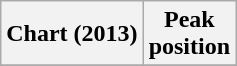<table class="wikitable plainrowheaders">
<tr>
<th>Chart (2013)</th>
<th>Peak<br>position</th>
</tr>
<tr>
</tr>
</table>
